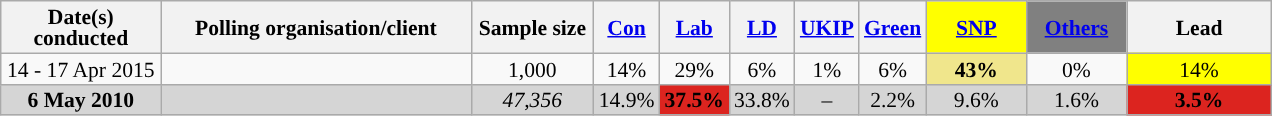<table class="wikitable sortable" style="text-align:center;font-size:90%;line-height:14px">
<tr>
<th ! style="width:100px;">Date(s)<br>conducted</th>
<th style="width:200px;">Polling organisation/client</th>
<th class="unsortable" style="width:75px;">Sample size</th>
<th class="unsortable" style="background:"><a href='#'><span>Con</span></a></th>
<th class="unsortable" style="background:"><a href='#'><span>Lab</span></a></th>
<th class="unsortable" style="background:"><a href='#'><span>LD</span></a></th>
<th class="unsortable" style="background:"><a href='#'><span>UKIP</span></a></th>
<th class="unsortable" style="background:"><a href='#'><span>Green</span></a></th>
<th class="unsortable" style="background:#ffff00; width:60px;"><a href='#'><span>SNP</span></a></th>
<th class="unsortable" style="background:gray; width:60px;"><a href='#'><span>Others</span></a></th>
<th class="unsortable" style="width:90px;">Lead</th>
</tr>
<tr>
<td>14 - 17 Apr 2015</td>
<td> </td>
<td>1,000</td>
<td>14%</td>
<td>29%</td>
<td>6%</td>
<td>1%</td>
<td>6%</td>
<td style="background:khaki"><strong>43%</strong></td>
<td>0%</td>
<td style="background:#ff0"><span>14% </span></td>
</tr>
<tr>
<td style="background:#D5D5D5"><strong>6 May 2010</strong></td>
<td style="background:#D5D5D5"></td>
<td style="background:#D5D5D5"><em>47,356</em></td>
<td style="background:#D5D5D5">14.9%</td>
<td style="background:#dc241f"><span><strong>37.5%</strong></span></td>
<td style="background:#D5D5D5">33.8%</td>
<td style="background:#D5D5D5">–</td>
<td style="background:#D5D5D5">2.2%</td>
<td style="background:#D5D5D5">9.6%</td>
<td style="background:#D5D5D5">1.6%</td>
<td style="background:#dc241f"><span><strong>3.5% </strong></span></td>
</tr>
</table>
